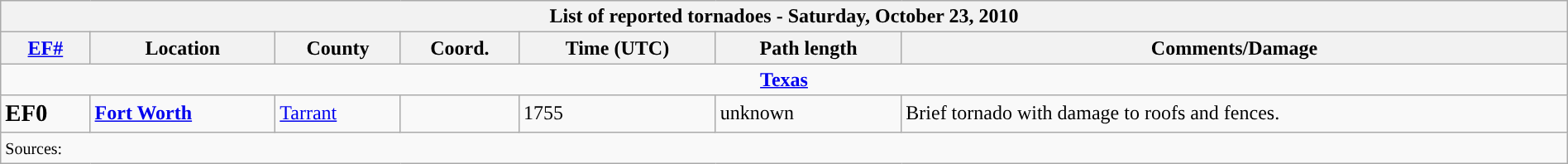<table class="wikitable collapsible" width="100%">
<tr>
<th colspan="7">List of reported tornadoes - Saturday, October 23, 2010</th>
</tr>
<tr>
<th><a href='#'>EF#</a></th>
<th>Location</th>
<th>County</th>
<th>Coord.</th>
<th>Time (UTC)</th>
<th>Path length</th>
<th>Comments/Damage</th>
</tr>
<tr>
<td colspan="7" align=center><strong><a href='#'>Texas</a></strong></td>
</tr>
<tr>
<td><big><strong>EF0</strong></big></td>
<td><strong><a href='#'>Fort Worth</a></strong></td>
<td><a href='#'>Tarrant</a></td>
<td></td>
<td>1755</td>
<td>unknown</td>
<td>Brief tornado with damage to roofs and fences.</td>
</tr>
<tr>
<td colspan="7"><small>Sources:  </small></td>
</tr>
</table>
